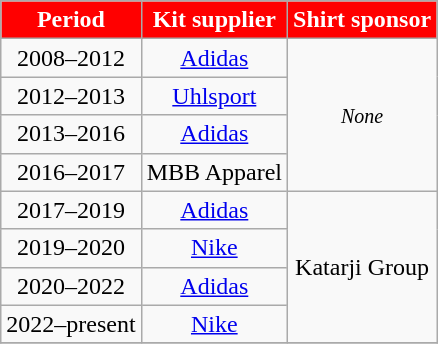<table class="wikitable"  style="text-align: center;">
<tr>
<th style="color:#FFFFFF; background:red;">Period</th>
<th style="color:#FFFFFF; background:red;">Kit supplier</th>
<th style="color:#FFFFFF; background:red;">Shirt sponsor</th>
</tr>
<tr>
<td>2008–2012</td>
<td><a href='#'>Adidas</a></td>
<td rowspan="4"><small><em>None</em></small></td>
</tr>
<tr>
<td>2012–2013</td>
<td><a href='#'>Uhlsport</a></td>
</tr>
<tr>
<td>2013–2016</td>
<td><a href='#'>Adidas</a></td>
</tr>
<tr>
<td>2016–2017</td>
<td>MBB Apparel</td>
</tr>
<tr>
<td>2017–2019</td>
<td><a href='#'>Adidas</a></td>
<td rowspan="4">Katarji Group</td>
</tr>
<tr>
<td>2019–2020</td>
<td><a href='#'>Nike</a></td>
</tr>
<tr>
<td>2020–2022</td>
<td><a href='#'>Adidas</a></td>
</tr>
<tr>
<td>2022–present</td>
<td><a href='#'>Nike</a></td>
</tr>
<tr>
</tr>
</table>
